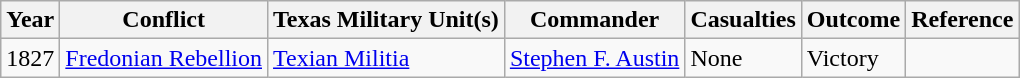<table class="wikitable">
<tr>
<th>Year</th>
<th>Conflict</th>
<th>Texas Military Unit(s)</th>
<th>Commander</th>
<th>Casualties</th>
<th>Outcome</th>
<th>Reference</th>
</tr>
<tr>
<td>1827</td>
<td><a href='#'>Fredonian Rebellion</a></td>
<td><a href='#'>Texian Militia</a></td>
<td><a href='#'>Stephen F. Austin</a></td>
<td>None</td>
<td>Victory</td>
<td></td>
</tr>
</table>
